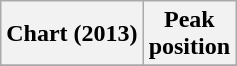<table class="wikitable sortable plainrowheaders">
<tr>
<th scope="col">Chart (2013)</th>
<th scope="col">Peak<br>position</th>
</tr>
<tr>
</tr>
</table>
